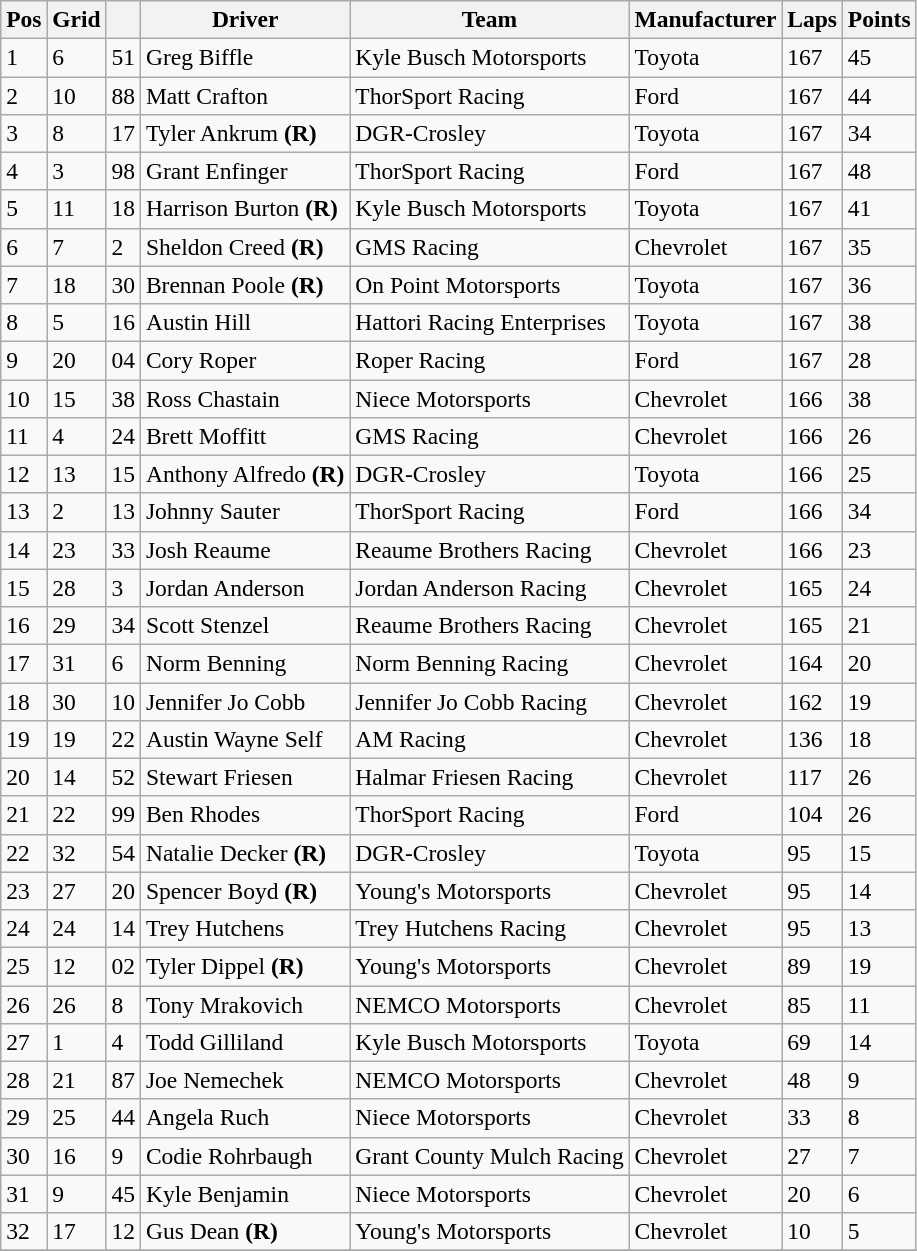<table class="wikitable" style="font-size:98%">
<tr>
<th>Pos</th>
<th>Grid</th>
<th></th>
<th>Driver</th>
<th>Team</th>
<th>Manufacturer</th>
<th>Laps</th>
<th>Points</th>
</tr>
<tr>
<td>1</td>
<td>6</td>
<td>51</td>
<td>Greg Biffle</td>
<td>Kyle Busch Motorsports</td>
<td>Toyota</td>
<td>167</td>
<td>45</td>
</tr>
<tr>
<td>2</td>
<td>10</td>
<td>88</td>
<td>Matt Crafton</td>
<td>ThorSport Racing</td>
<td>Ford</td>
<td>167</td>
<td>44</td>
</tr>
<tr>
<td>3</td>
<td>8</td>
<td>17</td>
<td>Tyler Ankrum <strong>(R)</strong></td>
<td>DGR-Crosley</td>
<td>Toyota</td>
<td>167</td>
<td>34</td>
</tr>
<tr>
<td>4</td>
<td>3</td>
<td>98</td>
<td>Grant Enfinger</td>
<td>ThorSport Racing</td>
<td>Ford</td>
<td>167</td>
<td>48</td>
</tr>
<tr>
<td>5</td>
<td>11</td>
<td>18</td>
<td>Harrison Burton <strong>(R)</strong></td>
<td>Kyle Busch Motorsports</td>
<td>Toyota</td>
<td>167</td>
<td>41</td>
</tr>
<tr>
<td>6</td>
<td>7</td>
<td>2</td>
<td>Sheldon Creed <strong>(R)</strong></td>
<td>GMS Racing</td>
<td>Chevrolet</td>
<td>167</td>
<td>35</td>
</tr>
<tr>
<td>7</td>
<td>18</td>
<td>30</td>
<td>Brennan Poole <strong>(R)</strong></td>
<td>On Point Motorsports</td>
<td>Toyota</td>
<td>167</td>
<td>36</td>
</tr>
<tr>
<td>8</td>
<td>5</td>
<td>16</td>
<td>Austin Hill</td>
<td>Hattori Racing Enterprises</td>
<td>Toyota</td>
<td>167</td>
<td>38</td>
</tr>
<tr>
<td>9</td>
<td>20</td>
<td>04</td>
<td>Cory Roper</td>
<td>Roper Racing</td>
<td>Ford</td>
<td>167</td>
<td>28</td>
</tr>
<tr>
<td>10</td>
<td>15</td>
<td>38</td>
<td>Ross Chastain</td>
<td>Niece Motorsports</td>
<td>Chevrolet</td>
<td>166</td>
<td>38</td>
</tr>
<tr>
<td>11</td>
<td>4</td>
<td>24</td>
<td>Brett Moffitt</td>
<td>GMS Racing</td>
<td>Chevrolet</td>
<td>166</td>
<td>26</td>
</tr>
<tr>
<td>12</td>
<td>13</td>
<td>15</td>
<td>Anthony Alfredo <strong>(R)</strong></td>
<td>DGR-Crosley</td>
<td>Toyota</td>
<td>166</td>
<td>25</td>
</tr>
<tr>
<td>13</td>
<td>2</td>
<td>13</td>
<td>Johnny Sauter</td>
<td>ThorSport Racing</td>
<td>Ford</td>
<td>166</td>
<td>34</td>
</tr>
<tr>
<td>14</td>
<td>23</td>
<td>33</td>
<td>Josh Reaume</td>
<td>Reaume Brothers Racing</td>
<td>Chevrolet</td>
<td>166</td>
<td>23</td>
</tr>
<tr>
<td>15</td>
<td>28</td>
<td>3</td>
<td>Jordan Anderson</td>
<td>Jordan Anderson Racing</td>
<td>Chevrolet</td>
<td>165</td>
<td>24</td>
</tr>
<tr>
<td>16</td>
<td>29</td>
<td>34</td>
<td>Scott Stenzel</td>
<td>Reaume Brothers Racing</td>
<td>Chevrolet</td>
<td>165</td>
<td>21</td>
</tr>
<tr>
<td>17</td>
<td>31</td>
<td>6</td>
<td>Norm Benning</td>
<td>Norm Benning Racing</td>
<td>Chevrolet</td>
<td>164</td>
<td>20</td>
</tr>
<tr>
<td>18</td>
<td>30</td>
<td>10</td>
<td>Jennifer Jo Cobb</td>
<td>Jennifer Jo Cobb Racing</td>
<td>Chevrolet</td>
<td>162</td>
<td>19</td>
</tr>
<tr>
<td>19</td>
<td>19</td>
<td>22</td>
<td>Austin Wayne Self</td>
<td>AM Racing</td>
<td>Chevrolet</td>
<td>136</td>
<td>18</td>
</tr>
<tr>
<td>20</td>
<td>14</td>
<td>52</td>
<td>Stewart Friesen</td>
<td>Halmar Friesen Racing</td>
<td>Chevrolet</td>
<td>117</td>
<td>26</td>
</tr>
<tr>
<td>21</td>
<td>22</td>
<td>99</td>
<td>Ben Rhodes</td>
<td>ThorSport Racing</td>
<td>Ford</td>
<td>104</td>
<td>26</td>
</tr>
<tr>
<td>22</td>
<td>32</td>
<td>54</td>
<td>Natalie Decker <strong>(R)</strong></td>
<td>DGR-Crosley</td>
<td>Toyota</td>
<td>95</td>
<td>15</td>
</tr>
<tr>
<td>23</td>
<td>27</td>
<td>20</td>
<td>Spencer Boyd <strong>(R)</strong></td>
<td>Young's Motorsports</td>
<td>Chevrolet</td>
<td>95</td>
<td>14</td>
</tr>
<tr>
<td>24</td>
<td>24</td>
<td>14</td>
<td>Trey Hutchens</td>
<td>Trey Hutchens Racing</td>
<td>Chevrolet</td>
<td>95</td>
<td>13</td>
</tr>
<tr>
<td>25</td>
<td>12</td>
<td>02</td>
<td>Tyler Dippel <strong>(R)</strong></td>
<td>Young's Motorsports</td>
<td>Chevrolet</td>
<td>89</td>
<td>19</td>
</tr>
<tr>
<td>26</td>
<td>26</td>
<td>8</td>
<td>Tony Mrakovich</td>
<td>NEMCO Motorsports</td>
<td>Chevrolet</td>
<td>85</td>
<td>11</td>
</tr>
<tr>
<td>27</td>
<td>1</td>
<td>4</td>
<td>Todd Gilliland</td>
<td>Kyle Busch Motorsports</td>
<td>Toyota</td>
<td>69</td>
<td>14</td>
</tr>
<tr>
<td>28</td>
<td>21</td>
<td>87</td>
<td>Joe Nemechek</td>
<td>NEMCO Motorsports</td>
<td>Chevrolet</td>
<td>48</td>
<td>9</td>
</tr>
<tr>
<td>29</td>
<td>25</td>
<td>44</td>
<td>Angela Ruch</td>
<td>Niece Motorsports</td>
<td>Chevrolet</td>
<td>33</td>
<td>8</td>
</tr>
<tr>
<td>30</td>
<td>16</td>
<td>9</td>
<td>Codie Rohrbaugh</td>
<td>Grant County Mulch Racing</td>
<td>Chevrolet</td>
<td>27</td>
<td>7</td>
</tr>
<tr>
<td>31</td>
<td>9</td>
<td>45</td>
<td>Kyle Benjamin</td>
<td>Niece Motorsports</td>
<td>Chevrolet</td>
<td>20</td>
<td>6</td>
</tr>
<tr>
<td>32</td>
<td>17</td>
<td>12</td>
<td>Gus Dean <strong>(R)</strong></td>
<td>Young's Motorsports</td>
<td>Chevrolet</td>
<td>10</td>
<td>5</td>
</tr>
<tr>
</tr>
</table>
